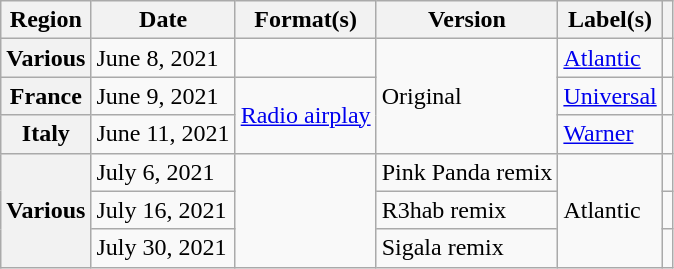<table class="wikitable plainrowheaders">
<tr>
<th scope="col">Region</th>
<th scope="col">Date</th>
<th scope="col">Format(s)</th>
<th scope="col">Version</th>
<th scope="col">Label(s)</th>
<th scope="col"></th>
</tr>
<tr>
<th scope="row">Various</th>
<td>June 8, 2021</td>
<td></td>
<td rowspan="3">Original</td>
<td><a href='#'>Atlantic</a></td>
<td style="text-align:center;"></td>
</tr>
<tr>
<th scope="row">France</th>
<td>June 9, 2021</td>
<td rowspan="2"><a href='#'>Radio airplay</a></td>
<td><a href='#'>Universal</a></td>
<td style="text-align:center;"></td>
</tr>
<tr>
<th scope="row">Italy</th>
<td>June 11, 2021</td>
<td><a href='#'>Warner</a></td>
<td style="text-align:center;"></td>
</tr>
<tr>
<th scope="row" rowspan="3">Various</th>
<td>July 6, 2021</td>
<td rowspan="3"></td>
<td>Pink Panda remix</td>
<td rowspan="3">Atlantic</td>
<td style="text-align:center;"></td>
</tr>
<tr>
<td>July 16, 2021</td>
<td>R3hab remix</td>
<td style="text-align:center;"></td>
</tr>
<tr>
<td>July 30, 2021</td>
<td>Sigala remix</td>
<td style="text-align:center;"></td>
</tr>
</table>
